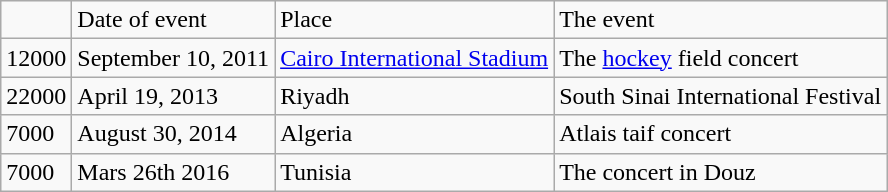<table class="wikitable">
<tr>
<td></td>
<td>Date of event</td>
<td>Place</td>
<td>The event</td>
</tr>
<tr>
<td>12000</td>
<td>September 10, 2011</td>
<td><a href='#'>Cairo International Stadium</a></td>
<td>The <a href='#'>hockey</a> field concert</td>
</tr>
<tr>
<td>22000</td>
<td>April 19, 2013</td>
<td>Riyadh</td>
<td>South Sinai International Festival</td>
</tr>
<tr>
<td>7000</td>
<td>August 30, 2014</td>
<td>Algeria</td>
<td>Atlais taif concert</td>
</tr>
<tr>
<td>7000</td>
<td>Mars 26th 2016</td>
<td>Tunisia</td>
<td>The concert in Douz</td>
</tr>
</table>
